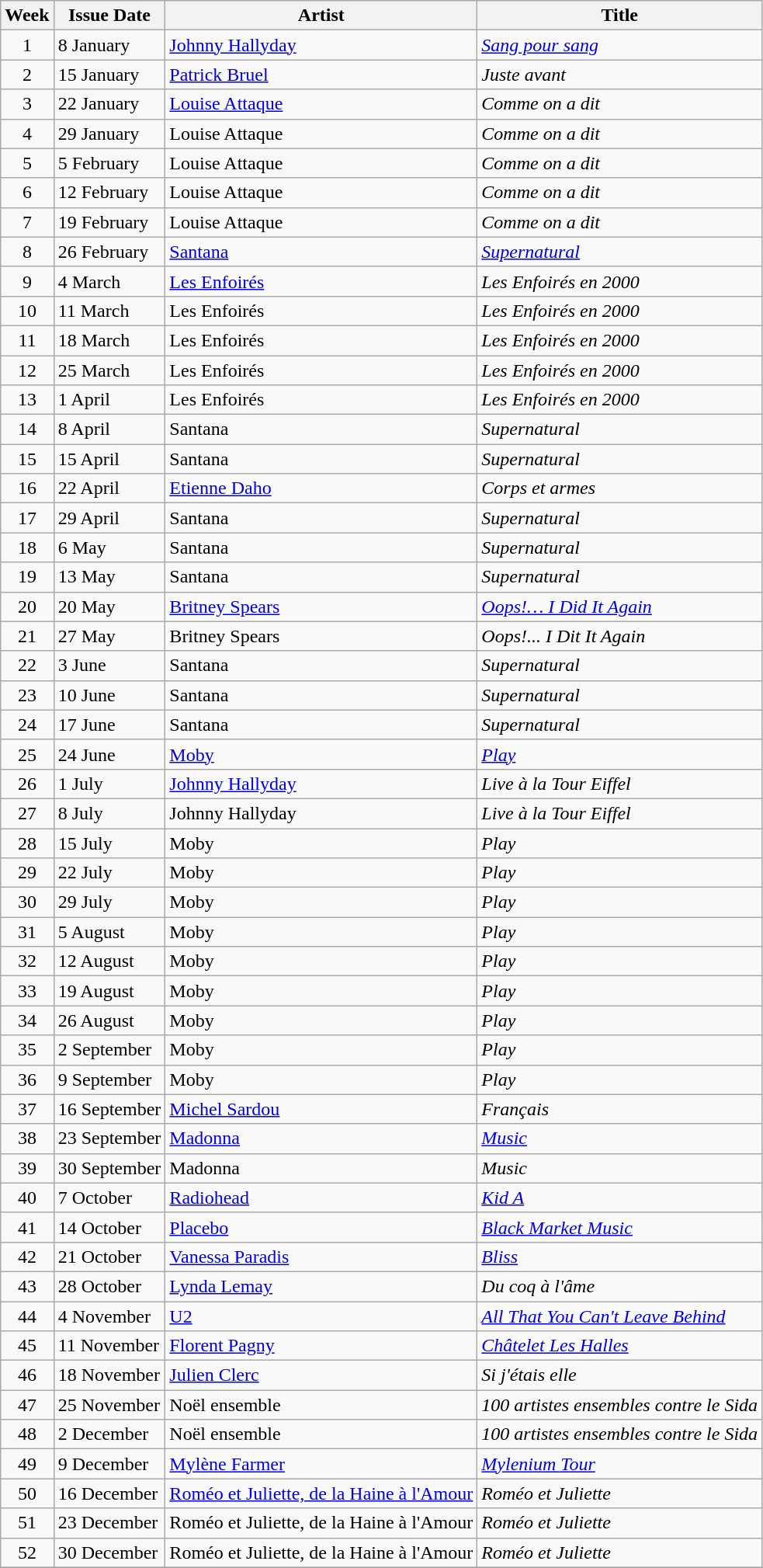<table class="wikitable">
<tr>
<th>Week</th>
<th>Issue Date</th>
<th>Artist</th>
<th>Title</th>
</tr>
<tr>
<td style="text-align: center;">1</td>
<td>8 January</td>
<td><a href='#'>Johnny Hallyday</a></td>
<td><em><a href='#'>Sang pour sang</a></em></td>
</tr>
<tr>
<td style="text-align: center;">2</td>
<td>15 January</td>
<td><a href='#'>Patrick Bruel</a></td>
<td><em>Juste avant</em></td>
</tr>
<tr>
<td style="text-align: center;">3</td>
<td>22 January</td>
<td><a href='#'>Louise Attaque</a></td>
<td><em>Comme on a dit</em></td>
</tr>
<tr>
<td style="text-align: center;">4</td>
<td>29 January</td>
<td>Louise Attaque</td>
<td><em>Comme on a dit</em></td>
</tr>
<tr>
<td style="text-align: center;">5</td>
<td>5 February</td>
<td>Louise Attaque</td>
<td><em>Comme on a dit</em></td>
</tr>
<tr>
<td style="text-align: center;">6</td>
<td>12 February</td>
<td>Louise Attaque</td>
<td><em>Comme on a dit</em></td>
</tr>
<tr>
<td style="text-align: center;">7</td>
<td>19 February</td>
<td>Louise Attaque</td>
<td><em>Comme on a dit</em></td>
</tr>
<tr>
<td style="text-align: center;">8</td>
<td>26 February</td>
<td><a href='#'>Santana</a></td>
<td><em><a href='#'>Supernatural</a></em></td>
</tr>
<tr>
<td style="text-align: center;">9</td>
<td>4 March</td>
<td><a href='#'>Les Enfoirés</a></td>
<td><em>Les Enfoirés en 2000</em></td>
</tr>
<tr>
<td style="text-align: center;">10</td>
<td>11 March</td>
<td>Les Enfoirés</td>
<td><em>Les Enfoirés en 2000</em></td>
</tr>
<tr>
<td style="text-align: center;">11</td>
<td>18 March</td>
<td>Les Enfoirés</td>
<td><em>Les Enfoirés en 2000</em></td>
</tr>
<tr>
<td style="text-align: center;">12</td>
<td>25 March</td>
<td>Les Enfoirés</td>
<td><em>Les Enfoirés en 2000</em></td>
</tr>
<tr>
<td style="text-align: center;">13</td>
<td>1 April</td>
<td>Les Enfoirés</td>
<td><em>Les Enfoirés en 2000</em></td>
</tr>
<tr>
<td style="text-align: center;">14</td>
<td>8 April</td>
<td>Santana</td>
<td><em>Supernatural</em></td>
</tr>
<tr>
<td style="text-align: center;">15</td>
<td>15 April</td>
<td>Santana</td>
<td><em>Supernatural</em></td>
</tr>
<tr>
<td style="text-align: center;">16</td>
<td>22 April</td>
<td><a href='#'>Etienne Daho</a></td>
<td><em>Corps et armes</em></td>
</tr>
<tr>
<td style="text-align: center;">17</td>
<td>29 April</td>
<td>Santana</td>
<td><em>Supernatural</em></td>
</tr>
<tr>
<td style="text-align: center;">18</td>
<td>6 May</td>
<td>Santana</td>
<td><em>Supernatural</em></td>
</tr>
<tr>
<td style="text-align: center;">19</td>
<td>13 May</td>
<td>Santana</td>
<td><em>Supernatural</em></td>
</tr>
<tr>
<td style="text-align: center;">20</td>
<td>20 May</td>
<td><a href='#'>Britney Spears</a></td>
<td><em><a href='#'>Oops!… I Did It Again</a></em></td>
</tr>
<tr>
<td style="text-align: center;">21</td>
<td>27 May</td>
<td>Britney Spears</td>
<td><em>Oops!... I Dit It Again</em></td>
</tr>
<tr>
<td style="text-align: center;">22</td>
<td>3 June</td>
<td>Santana</td>
<td><em>Supernatural</em></td>
</tr>
<tr>
<td style="text-align: center;">23</td>
<td>10 June</td>
<td>Santana</td>
<td><em>Supernatural</em></td>
</tr>
<tr>
<td style="text-align: center;">24</td>
<td>17 June</td>
<td>Santana</td>
<td><em>Supernatural</em></td>
</tr>
<tr>
<td style="text-align: center;">25</td>
<td>24 June</td>
<td><a href='#'>Moby</a></td>
<td><em><a href='#'>Play</a></em></td>
</tr>
<tr>
<td style="text-align: center;">26</td>
<td>1 July</td>
<td><a href='#'>Johnny Hallyday</a></td>
<td><em>Live à la Tour Eiffel</em></td>
</tr>
<tr>
<td style="text-align: center;">27</td>
<td>8 July</td>
<td>Johnny Hallyday</td>
<td><em>Live à la Tour Eiffel</em></td>
</tr>
<tr>
<td style="text-align: center;">28</td>
<td>15 July</td>
<td>Moby</td>
<td><em>Play</em></td>
</tr>
<tr>
<td style="text-align: center;">29</td>
<td>22 July</td>
<td>Moby</td>
<td><em>Play</em></td>
</tr>
<tr>
<td style="text-align: center;">30</td>
<td>29 July</td>
<td>Moby</td>
<td><em>Play</em></td>
</tr>
<tr>
<td style="text-align: center;">31</td>
<td>5 August</td>
<td>Moby</td>
<td><em>Play</em></td>
</tr>
<tr>
<td style="text-align: center;">32</td>
<td>12 August</td>
<td>Moby</td>
<td><em>Play</em></td>
</tr>
<tr>
<td style="text-align: center;">33</td>
<td>19 August</td>
<td>Moby</td>
<td><em>Play</em></td>
</tr>
<tr>
<td style="text-align: center;">34</td>
<td>26 August</td>
<td>Moby</td>
<td><em>Play</em></td>
</tr>
<tr>
<td style="text-align: center;">35</td>
<td>2 September</td>
<td>Moby</td>
<td><em>Play</em></td>
</tr>
<tr>
<td style="text-align: center;">36</td>
<td>9 September</td>
<td>Moby</td>
<td><em>Play</em></td>
</tr>
<tr>
<td style="text-align: center;">37</td>
<td>16 September</td>
<td><a href='#'>Michel Sardou</a></td>
<td><em>Français</em></td>
</tr>
<tr>
<td style="text-align: center;">38</td>
<td>23 September</td>
<td><a href='#'>Madonna</a></td>
<td><em><a href='#'>Music</a></em></td>
</tr>
<tr>
<td style="text-align: center;">39</td>
<td>30 September</td>
<td>Madonna</td>
<td><em>Music</em></td>
</tr>
<tr>
<td style="text-align: center;">40</td>
<td>7 October</td>
<td><a href='#'>Radiohead</a></td>
<td><em><a href='#'>Kid A</a></em></td>
</tr>
<tr>
<td style="text-align: center;">41</td>
<td>14 October</td>
<td><a href='#'>Placebo</a></td>
<td><em><a href='#'>Black Market Music</a></em></td>
</tr>
<tr>
<td style="text-align: center;">42</td>
<td>21 October</td>
<td><a href='#'>Vanessa Paradis</a></td>
<td><em><a href='#'>Bliss</a></em></td>
</tr>
<tr>
<td style="text-align: center;">43</td>
<td>28 October</td>
<td><a href='#'>Lynda Lemay</a></td>
<td><em>Du coq à l'âme</em></td>
</tr>
<tr>
<td style="text-align: center;">44</td>
<td>4 November</td>
<td><a href='#'>U2</a></td>
<td><em><a href='#'>All That You Can't Leave Behind</a></em></td>
</tr>
<tr>
<td style="text-align: center;">45</td>
<td>11 November</td>
<td><a href='#'>Florent Pagny</a></td>
<td><em><a href='#'>Châtelet Les Halles</a></em></td>
</tr>
<tr>
<td style="text-align: center;">46</td>
<td>18 November</td>
<td><a href='#'>Julien Clerc</a></td>
<td><em>Si j'étais elle</em></td>
</tr>
<tr>
<td style="text-align: center;">47</td>
<td>25 November</td>
<td>Noël ensemble</td>
<td><em>100 artistes ensembles contre le Sida</em></td>
</tr>
<tr>
<td style="text-align: center;">48</td>
<td>2 December</td>
<td>Noël ensemble</td>
<td><em>100 artistes ensembles contre le Sida</em></td>
</tr>
<tr>
<td style="text-align: center;">49</td>
<td>9 December</td>
<td><a href='#'>Mylène Farmer</a></td>
<td><em><a href='#'>Mylenium Tour</a></em></td>
</tr>
<tr>
<td style="text-align: center;">50</td>
<td>16 December</td>
<td><a href='#'>Roméo et Juliette, de la Haine à l'Amour</a></td>
<td><em>Roméo et Juliette</em></td>
</tr>
<tr>
<td style="text-align: center;">51</td>
<td>23 December</td>
<td>Roméo et Juliette, de la Haine à l'Amour</td>
<td><em>Roméo et Juliette</em></td>
</tr>
<tr>
<td style="text-align: center;">52</td>
<td>30 December</td>
<td>Roméo et Juliette, de la Haine à l'Amour</td>
<td><em>Roméo et Juliette</em></td>
</tr>
<tr>
</tr>
</table>
